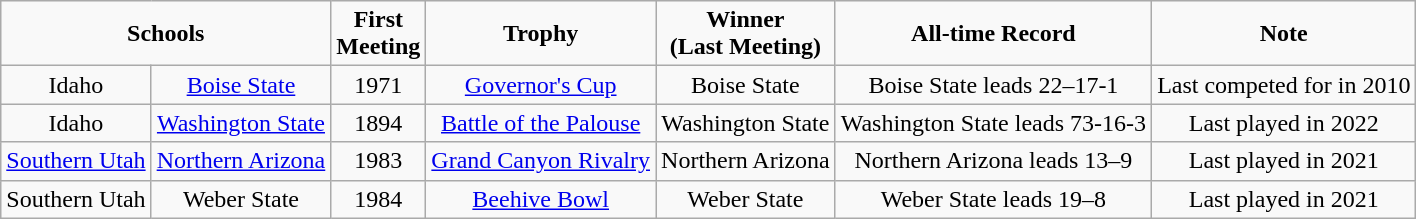<table class="wikitable" style="text-align:center">
<tr>
<td colspan=2><strong>Schools</strong></td>
<td><strong>First<br>Meeting</strong></td>
<td><strong>Trophy</strong></td>
<td><strong>Winner<br>(Last Meeting)</strong></td>
<td><strong>All-time Record</strong></td>
<td><strong>Note</strong></td>
</tr>
<tr>
<td>Idaho</td>
<td><a href='#'>Boise State</a></td>
<td align=center>1971</td>
<td><a href='#'>Governor's Cup</a></td>
<td>Boise State</td>
<td>Boise State leads 22–17-1</td>
<td>Last competed for in 2010</td>
</tr>
<tr>
<td>Idaho</td>
<td><a href='#'>Washington State</a></td>
<td align=center>1894</td>
<td><a href='#'>Battle of the Palouse</a></td>
<td>Washington State</td>
<td>Washington State leads 73-16-3</td>
<td>Last played in 2022</td>
</tr>
<tr>
<td><a href='#'>Southern Utah</a></td>
<td><a href='#'>Northern Arizona</a></td>
<td align=center>1983</td>
<td><a href='#'>Grand Canyon Rivalry</a></td>
<td>Northern Arizona</td>
<td>Northern Arizona leads 13–9</td>
<td>Last played in 2021</td>
</tr>
<tr>
<td>Southern Utah</td>
<td>Weber State</td>
<td align=center>1984</td>
<td><a href='#'>Beehive Bowl</a></td>
<td>Weber State</td>
<td>Weber State leads 19–8</td>
<td>Last played in 2021</td>
</tr>
</table>
